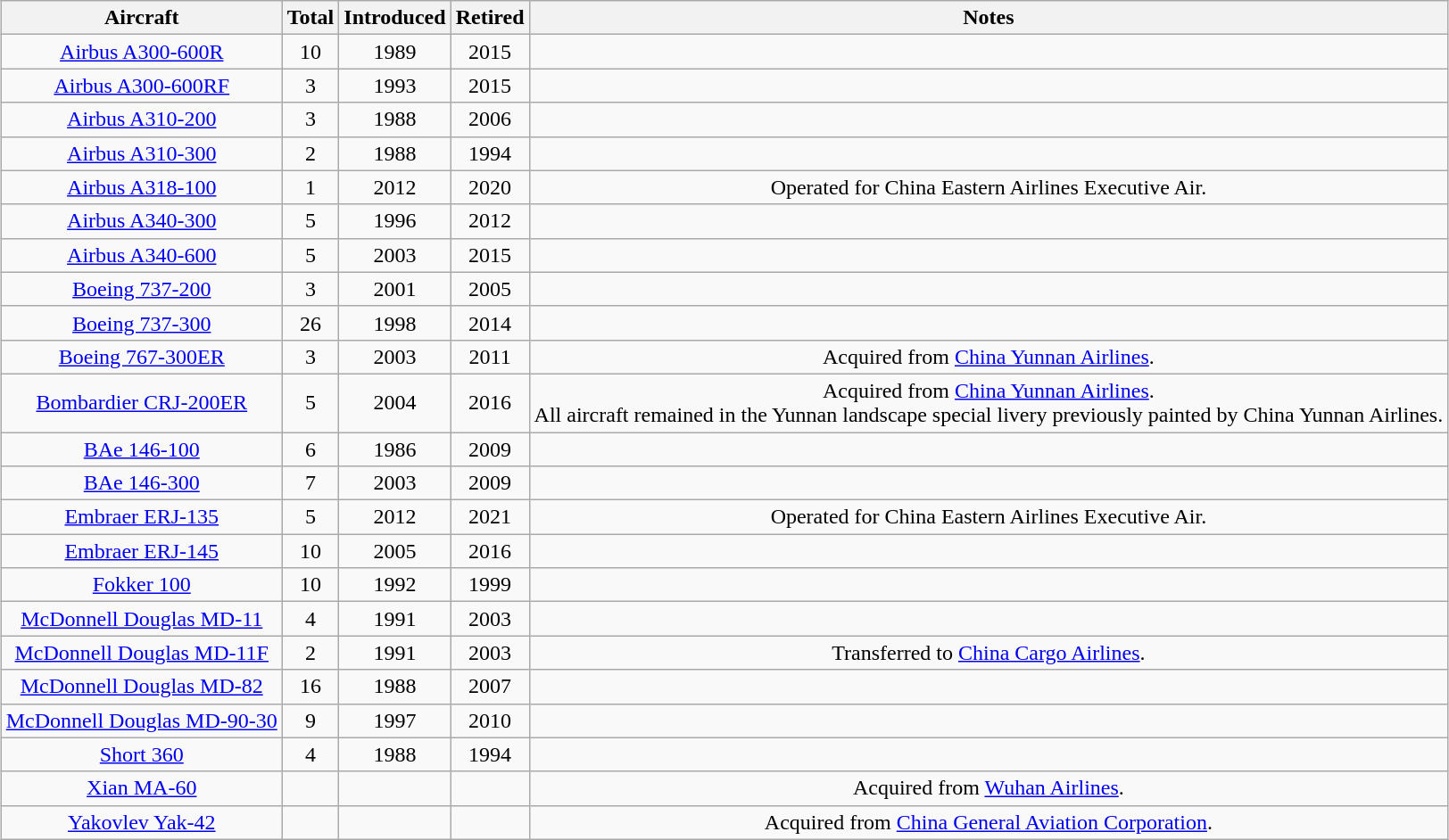<table class="wikitable" style="border-collapse:collapse;text-align:center;margin:auto;">
<tr>
<th>Aircraft</th>
<th>Total</th>
<th>Introduced</th>
<th>Retired</th>
<th>Notes</th>
</tr>
<tr>
<td><a href='#'>Airbus A300-600R</a></td>
<td>10</td>
<td>1989</td>
<td>2015</td>
<td></td>
</tr>
<tr>
<td><a href='#'>Airbus A300-600RF</a></td>
<td>3</td>
<td>1993</td>
<td>2015</td>
<td></td>
</tr>
<tr>
<td><a href='#'>Airbus A310-200</a></td>
<td>3</td>
<td>1988</td>
<td>2006</td>
<td></td>
</tr>
<tr>
<td><a href='#'>Airbus A310-300</a></td>
<td>2</td>
<td>1988</td>
<td>1994</td>
<td></td>
</tr>
<tr>
<td><a href='#'>Airbus A318-100</a></td>
<td>1</td>
<td>2012</td>
<td>2020</td>
<td>Operated for China Eastern Airlines Executive Air.</td>
</tr>
<tr>
<td><a href='#'>Airbus A340-300</a></td>
<td>5</td>
<td>1996</td>
<td>2012</td>
<td></td>
</tr>
<tr>
<td><a href='#'>Airbus A340-600</a></td>
<td>5</td>
<td>2003</td>
<td>2015</td>
<td></td>
</tr>
<tr>
<td><a href='#'>Boeing 737-200</a></td>
<td>3</td>
<td>2001</td>
<td>2005</td>
<td></td>
</tr>
<tr>
<td><a href='#'>Boeing 737-300</a></td>
<td>26</td>
<td>1998</td>
<td>2014</td>
<td></td>
</tr>
<tr>
<td><a href='#'>Boeing 767-300ER</a></td>
<td>3</td>
<td>2003</td>
<td>2011</td>
<td>Acquired from <a href='#'>China Yunnan Airlines</a>.</td>
</tr>
<tr>
<td><a href='#'>Bombardier CRJ-200ER</a></td>
<td>5</td>
<td>2004</td>
<td>2016</td>
<td>Acquired from <a href='#'>China Yunnan Airlines</a>.<br>All aircraft remained in the Yunnan landscape special livery previously painted by China Yunnan Airlines.</td>
</tr>
<tr>
<td><a href='#'>BAe 146-100</a></td>
<td>6</td>
<td>1986</td>
<td>2009</td>
<td></td>
</tr>
<tr>
<td><a href='#'>BAe 146-300</a></td>
<td>7</td>
<td>2003</td>
<td>2009</td>
<td></td>
</tr>
<tr>
<td><a href='#'>Embraer ERJ-135</a></td>
<td>5</td>
<td>2012</td>
<td>2021</td>
<td>Operated for China Eastern Airlines Executive Air.</td>
</tr>
<tr>
<td><a href='#'>Embraer ERJ-145</a></td>
<td>10</td>
<td>2005</td>
<td>2016</td>
<td></td>
</tr>
<tr>
<td><a href='#'>Fokker 100</a></td>
<td>10</td>
<td>1992</td>
<td>1999</td>
<td></td>
</tr>
<tr>
<td><a href='#'>McDonnell Douglas MD-11</a></td>
<td>4</td>
<td>1991</td>
<td>2003</td>
<td></td>
</tr>
<tr>
<td><a href='#'>McDonnell Douglas MD-11F</a></td>
<td>2</td>
<td>1991</td>
<td>2003</td>
<td>Transferred to <a href='#'>China Cargo Airlines</a>.</td>
</tr>
<tr>
<td><a href='#'>McDonnell Douglas MD-82</a></td>
<td>16</td>
<td>1988</td>
<td>2007</td>
<td></td>
</tr>
<tr>
<td><a href='#'>McDonnell Douglas MD-90-30</a></td>
<td>9</td>
<td>1997</td>
<td>2010</td>
<td></td>
</tr>
<tr>
<td><a href='#'>Short 360</a></td>
<td>4</td>
<td>1988</td>
<td>1994</td>
<td></td>
</tr>
<tr>
<td><a href='#'>Xian MA-60</a></td>
<td></td>
<td></td>
<td></td>
<td>Acquired from <a href='#'>Wuhan Airlines</a>.</td>
</tr>
<tr>
<td><a href='#'>Yakovlev Yak-42</a></td>
<td></td>
<td></td>
<td></td>
<td>Acquired from <a href='#'>China General Aviation Corporation</a>.</td>
</tr>
</table>
